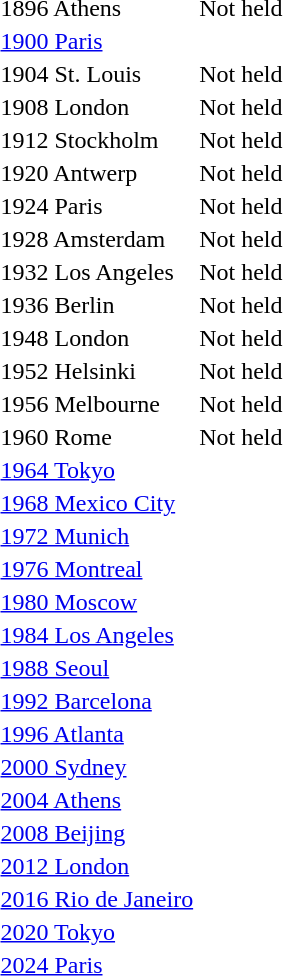<table>
<tr>
<td>1896 Athens</td>
<td colspan=3 align=center>Not held</td>
</tr>
<tr>
<td><a href='#'>1900 Paris</a><br></td>
<td></td>
<td></td>
<td></td>
</tr>
<tr>
<td>1904 St. Louis</td>
<td colspan=3 align=center>Not held</td>
</tr>
<tr>
<td>1908 London</td>
<td colspan=3 align=center>Not held</td>
</tr>
<tr>
<td>1912 Stockholm</td>
<td colspan=3 align=center>Not held</td>
</tr>
<tr>
<td>1920 Antwerp</td>
<td colspan=3 align=center>Not held</td>
</tr>
<tr>
<td>1924 Paris</td>
<td colspan=3 align=center>Not held</td>
</tr>
<tr>
<td>1928 Amsterdam</td>
<td colspan=3 align=center>Not held</td>
</tr>
<tr>
<td>1932 Los Angeles</td>
<td colspan=3 align=center>Not held</td>
</tr>
<tr>
<td>1936 Berlin</td>
<td colspan=3 align=center>Not held</td>
</tr>
<tr>
<td>1948 London</td>
<td colspan=3 align=center>Not held</td>
</tr>
<tr>
<td>1952 Helsinki</td>
<td colspan=3 align=center>Not held</td>
</tr>
<tr>
<td>1956 Melbourne</td>
<td colspan=3 align=center>Not held</td>
</tr>
<tr>
<td>1960 Rome</td>
<td colspan=3 align=center>Not held</td>
</tr>
<tr>
<td><a href='#'>1964 Tokyo</a><br></td>
<td></td>
<td></td>
<td></td>
</tr>
<tr>
<td><a href='#'>1968 Mexico City</a><br></td>
<td></td>
<td></td>
<td></td>
</tr>
<tr>
<td><a href='#'>1972 Munich</a><br></td>
<td></td>
<td></td>
<td></td>
</tr>
<tr>
<td><a href='#'>1976 Montreal</a><br></td>
<td></td>
<td></td>
<td></td>
</tr>
<tr>
<td><a href='#'>1980 Moscow</a><br></td>
<td></td>
<td></td>
<td></td>
</tr>
<tr>
<td><a href='#'>1984 Los Angeles</a><br></td>
<td></td>
<td></td>
<td></td>
</tr>
<tr>
<td><a href='#'>1988 Seoul</a><br></td>
<td></td>
<td></td>
<td></td>
</tr>
<tr>
<td><a href='#'>1992 Barcelona</a><br></td>
<td></td>
<td></td>
<td></td>
</tr>
<tr>
<td><a href='#'>1996 Atlanta</a><br></td>
<td></td>
<td></td>
<td></td>
</tr>
<tr>
<td><a href='#'>2000 Sydney</a><br></td>
<td></td>
<td></td>
<td></td>
</tr>
<tr>
<td><a href='#'>2004 Athens</a><br></td>
<td></td>
<td></td>
<td></td>
</tr>
<tr>
<td><a href='#'>2008 Beijing</a><br></td>
<td></td>
<td></td>
<td></td>
</tr>
<tr>
<td><a href='#'>2012 London</a><br></td>
<td></td>
<td></td>
<td></td>
</tr>
<tr>
<td><a href='#'>2016 Rio de Janeiro</a><br></td>
<td></td>
<td></td>
<td></td>
</tr>
<tr>
<td><a href='#'>2020 Tokyo</a><br></td>
<td></td>
<td></td>
<td></td>
</tr>
<tr>
<td><a href='#'>2024 Paris</a><br></td>
<td></td>
<td></td>
<td></td>
</tr>
</table>
